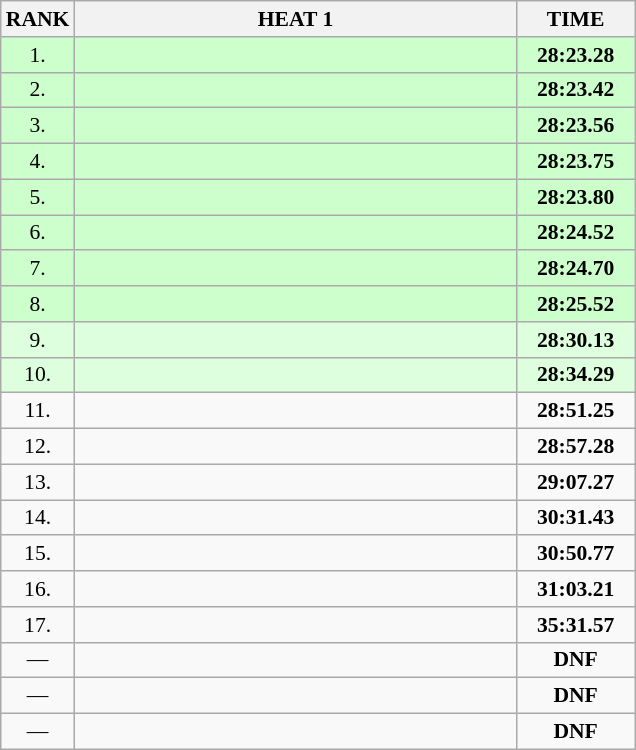<table class="wikitable" style="border-collapse: collapse; font-size: 90%;">
<tr>
<th>RANK</th>
<th style="width: 20em">HEAT 1</th>
<th style="width: 5em">TIME</th>
</tr>
<tr style="background:#ccffcc;">
<td align="center">1.</td>
<td></td>
<td align="center"><strong>28:23.28</strong></td>
</tr>
<tr style="background:#ccffcc;">
<td align="center">2.</td>
<td></td>
<td align="center"><strong>28:23.42</strong></td>
</tr>
<tr style="background:#ccffcc;">
<td align="center">3.</td>
<td></td>
<td align="center"><strong>28:23.56</strong></td>
</tr>
<tr style="background:#ccffcc;">
<td align="center">4.</td>
<td></td>
<td align="center"><strong>28:23.75</strong></td>
</tr>
<tr style="background:#ccffcc;">
<td align="center">5.</td>
<td></td>
<td align="center"><strong>28:23.80</strong></td>
</tr>
<tr style="background:#ccffcc;">
<td align="center">6.</td>
<td></td>
<td align="center"><strong>28:24.52</strong></td>
</tr>
<tr style="background:#ccffcc;">
<td align="center">7.</td>
<td></td>
<td align="center"><strong>28:24.70</strong></td>
</tr>
<tr style="background:#ccffcc;">
<td align="center">8.</td>
<td></td>
<td align="center"><strong>28:25.52</strong></td>
</tr>
<tr style="background:#ddffdd;">
<td align="center">9.</td>
<td></td>
<td align="center"><strong>28:30.13</strong></td>
</tr>
<tr style="background:#ddffdd;">
<td align="center">10.</td>
<td></td>
<td align="center"><strong>28:34.29</strong></td>
</tr>
<tr>
<td align="center">11.</td>
<td></td>
<td align="center"><strong>28:51.25</strong></td>
</tr>
<tr>
<td align="center">12.</td>
<td></td>
<td align="center"><strong>28:57.28</strong></td>
</tr>
<tr>
<td align="center">13.</td>
<td></td>
<td align="center"><strong>29:07.27</strong></td>
</tr>
<tr>
<td align="center">14.</td>
<td></td>
<td align="center"><strong>30:31.43</strong></td>
</tr>
<tr>
<td align="center">15.</td>
<td></td>
<td align="center"><strong>30:50.77</strong></td>
</tr>
<tr>
<td align="center">16.</td>
<td></td>
<td align="center"><strong>31:03.21</strong></td>
</tr>
<tr>
<td align="center">17.</td>
<td></td>
<td align="center"><strong>35:31.57</strong></td>
</tr>
<tr>
<td align="center">—</td>
<td></td>
<td align="center"><strong>DNF</strong></td>
</tr>
<tr>
<td align="center">—</td>
<td></td>
<td align="center"><strong>DNF</strong></td>
</tr>
<tr>
<td align="center">—</td>
<td></td>
<td align="center"><strong>DNF</strong></td>
</tr>
</table>
